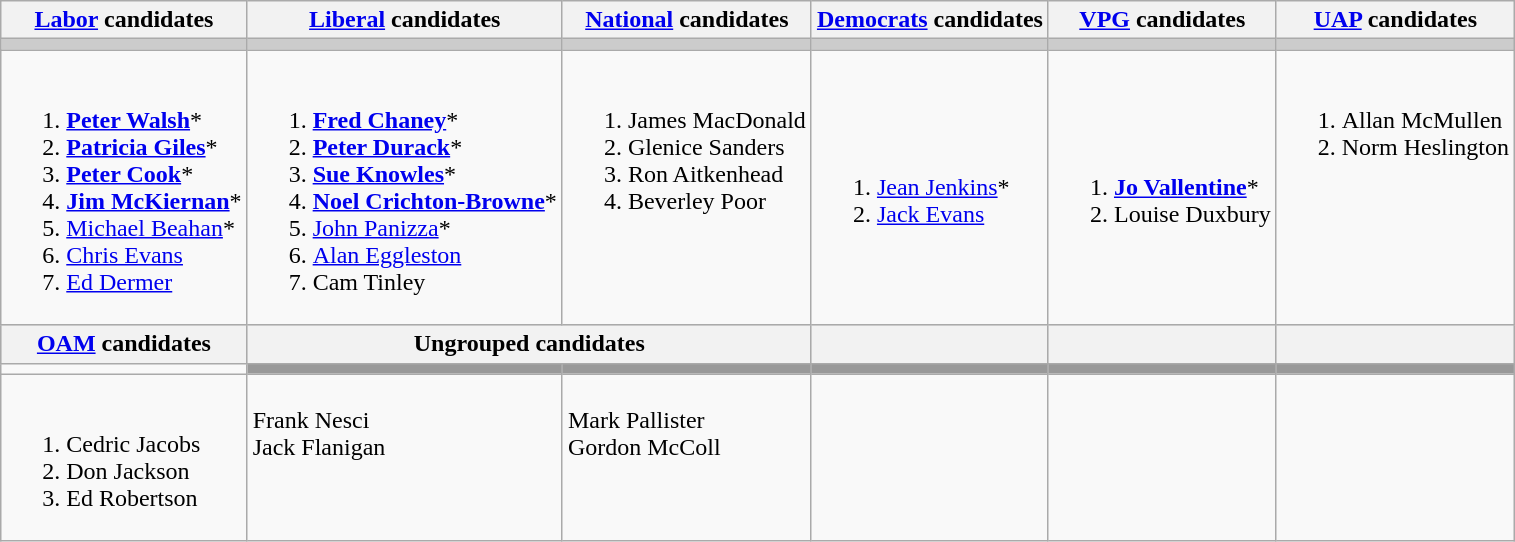<table class="wikitable">
<tr>
<th><a href='#'>Labor</a> candidates</th>
<th><a href='#'>Liberal</a> candidates</th>
<th><a href='#'>National</a> candidates</th>
<th><a href='#'>Democrats</a> candidates</th>
<th><a href='#'>VPG</a> candidates</th>
<th><a href='#'>UAP</a> candidates</th>
</tr>
<tr bgcolor="#cccccc">
<td></td>
<td></td>
<td></td>
<td></td>
<td></td>
<td></td>
</tr>
<tr>
<td><br><ol><li><strong><a href='#'>Peter Walsh</a></strong>*</li><li><strong><a href='#'>Patricia Giles</a></strong>*</li><li><strong><a href='#'>Peter Cook</a></strong>*</li><li><strong><a href='#'>Jim McKiernan</a></strong>*</li><li><a href='#'>Michael Beahan</a>*</li><li><a href='#'>Chris Evans</a></li><li><a href='#'>Ed Dermer</a></li></ol></td>
<td><br><ol><li><strong><a href='#'>Fred Chaney</a></strong>*</li><li><strong><a href='#'>Peter Durack</a></strong>*</li><li><strong><a href='#'>Sue Knowles</a></strong>*</li><li><strong><a href='#'>Noel Crichton-Browne</a></strong>*</li><li><a href='#'>John Panizza</a>*</li><li><a href='#'>Alan Eggleston</a></li><li>Cam Tinley</li></ol></td>
<td valign=top><br><ol><li>James MacDonald</li><li>Glenice Sanders</li><li>Ron Aitkenhead</li><li>Beverley Poor</li></ol></td>
<td><br><ol><li><a href='#'>Jean Jenkins</a>*</li><li><a href='#'>Jack Evans</a></li></ol></td>
<td><br><ol><li><strong><a href='#'>Jo Vallentine</a></strong>*</li><li>Louise Duxbury</li></ol></td>
<td valign=top><br><ol><li>Allan McMullen</li><li>Norm Heslington</li></ol></td>
</tr>
<tr bgcolor="#cccccc">
<th><a href='#'>OAM</a> candidates</th>
<th colspan="2">Ungrouped candidates</th>
<th></th>
<th></th>
<th></th>
</tr>
<tr>
<td></td>
<td bgcolor="#999999"></td>
<td bgcolor="#999999"></td>
<td bgcolor="#999999"></td>
<td bgcolor="#999999"></td>
<td bgcolor="#999999"></td>
</tr>
<tr>
<td valign=top><br><ol><li>Cedric Jacobs</li><li>Don Jackson</li><li>Ed Robertson</li></ol></td>
<td valign=top><br>Frank Nesci<br>
Jack Flanigan</td>
<td valign=top><br>Mark Pallister<br>
Gordon McColl</td>
<td valign=top></td>
<td valign=top></td>
<td valign=top></td>
</tr>
</table>
